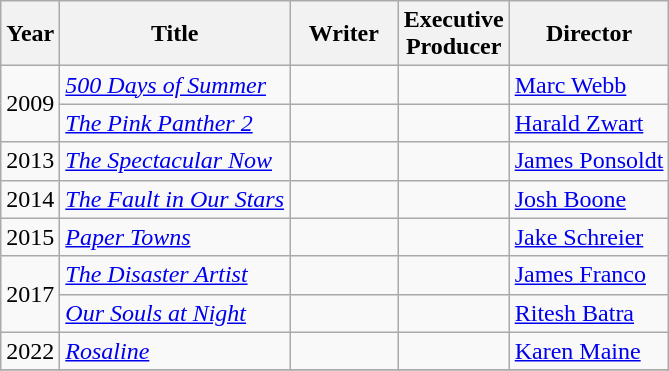<table class="wikitable">
<tr>
<th>Year</th>
<th>Title</th>
<th width=65>Writer</th>
<th>Executive<br>Producer</th>
<th>Director</th>
</tr>
<tr>
<td rowspan=2>2009</td>
<td><em><a href='#'>500 Days of Summer</a></em></td>
<td></td>
<td></td>
<td><a href='#'>Marc Webb</a></td>
</tr>
<tr>
<td><em><a href='#'>The Pink Panther 2</a></em></td>
<td></td>
<td></td>
<td><a href='#'>Harald Zwart</a></td>
</tr>
<tr>
<td>2013</td>
<td><em><a href='#'>The Spectacular Now</a></em></td>
<td></td>
<td></td>
<td><a href='#'>James Ponsoldt</a></td>
</tr>
<tr>
<td>2014</td>
<td><em><a href='#'>The Fault in Our Stars</a></em></td>
<td></td>
<td></td>
<td><a href='#'>Josh Boone</a></td>
</tr>
<tr>
<td>2015</td>
<td><em><a href='#'>Paper Towns</a></em></td>
<td></td>
<td></td>
<td><a href='#'>Jake Schreier</a></td>
</tr>
<tr>
<td rowspan=2>2017</td>
<td><em><a href='#'>The Disaster Artist</a></em></td>
<td></td>
<td></td>
<td><a href='#'>James Franco</a></td>
</tr>
<tr>
<td><em><a href='#'>Our Souls at Night</a></em></td>
<td></td>
<td></td>
<td><a href='#'>Ritesh Batra</a></td>
</tr>
<tr>
<td>2022</td>
<td><em><a href='#'>Rosaline</a></em></td>
<td></td>
<td></td>
<td><a href='#'>Karen Maine</a></td>
</tr>
<tr>
</tr>
</table>
